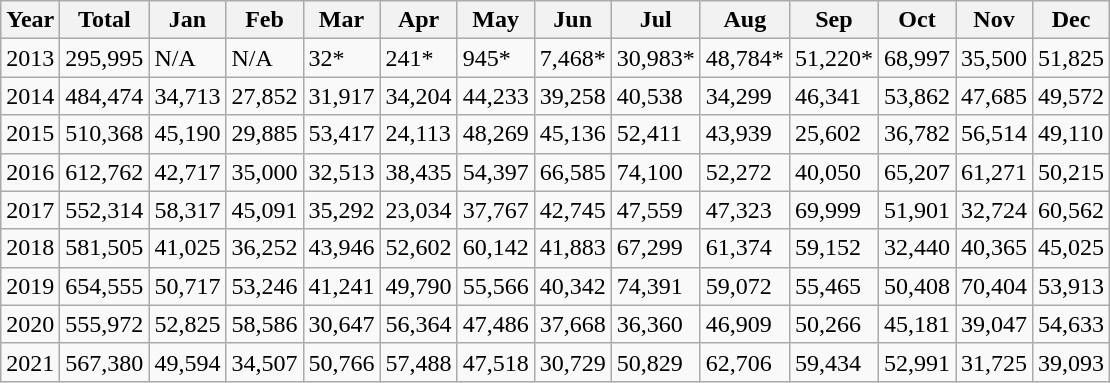<table class="wikitable">
<tr>
<th>Year</th>
<th>Total</th>
<th>Jan</th>
<th>Feb</th>
<th>Mar</th>
<th>Apr</th>
<th>May</th>
<th>Jun</th>
<th>Jul</th>
<th>Aug</th>
<th>Sep</th>
<th>Oct</th>
<th>Nov</th>
<th>Dec</th>
</tr>
<tr>
<td>2013</td>
<td>295,995</td>
<td>N/A</td>
<td>N/A</td>
<td>32*</td>
<td>241*</td>
<td>945*</td>
<td>7,468*</td>
<td>30,983*</td>
<td>48,784*</td>
<td>51,220*</td>
<td>68,997</td>
<td>35,500</td>
<td>51,825</td>
</tr>
<tr>
<td>2014</td>
<td>484,474</td>
<td>34,713</td>
<td>27,852</td>
<td>31,917</td>
<td>34,204</td>
<td>44,233</td>
<td>39,258</td>
<td>40,538</td>
<td>34,299</td>
<td>46,341</td>
<td>53,862</td>
<td>47,685</td>
<td>49,572</td>
</tr>
<tr>
<td>2015</td>
<td>510,368</td>
<td>45,190</td>
<td>29,885</td>
<td>53,417</td>
<td>24,113</td>
<td>48,269</td>
<td>45,136</td>
<td>52,411</td>
<td>43,939</td>
<td>25,602</td>
<td>36,782</td>
<td>56,514</td>
<td>49,110</td>
</tr>
<tr>
<td>2016</td>
<td>612,762</td>
<td>42,717</td>
<td>35,000</td>
<td>32,513</td>
<td>38,435</td>
<td>54,397</td>
<td>66,585</td>
<td>74,100</td>
<td>52,272</td>
<td>40,050</td>
<td>65,207</td>
<td>61,271</td>
<td>50,215</td>
</tr>
<tr>
<td>2017</td>
<td>552,314</td>
<td>58,317</td>
<td>45,091</td>
<td>35,292</td>
<td>23,034</td>
<td>37,767</td>
<td>42,745</td>
<td>47,559</td>
<td>47,323</td>
<td>69,999</td>
<td>51,901</td>
<td>32,724</td>
<td>60,562</td>
</tr>
<tr>
<td>2018</td>
<td>581,505</td>
<td>41,025</td>
<td>36,252</td>
<td>43,946</td>
<td>52,602</td>
<td>60,142</td>
<td>41,883</td>
<td>67,299</td>
<td>61,374</td>
<td>59,152</td>
<td>32,440</td>
<td>40,365</td>
<td>45,025</td>
</tr>
<tr>
<td>2019</td>
<td>654,555</td>
<td>50,717</td>
<td>53,246</td>
<td>41,241</td>
<td>49,790</td>
<td>55,566</td>
<td>40,342</td>
<td>74,391</td>
<td>59,072</td>
<td>55,465</td>
<td>50,408</td>
<td>70,404</td>
<td>53,913</td>
</tr>
<tr>
<td>2020</td>
<td>555,972</td>
<td>52,825</td>
<td>58,586</td>
<td>30,647</td>
<td>56,364</td>
<td>47,486</td>
<td>37,668</td>
<td>36,360</td>
<td>46,909</td>
<td>50,266</td>
<td>45,181</td>
<td>39,047</td>
<td>54,633</td>
</tr>
<tr>
<td>2021</td>
<td>567,380</td>
<td>49,594</td>
<td>34,507</td>
<td>50,766</td>
<td>57,488</td>
<td>47,518</td>
<td>30,729</td>
<td>50,829</td>
<td>62,706</td>
<td>59,434</td>
<td>52,991</td>
<td>31,725</td>
<td>39,093</td>
</tr>
</table>
